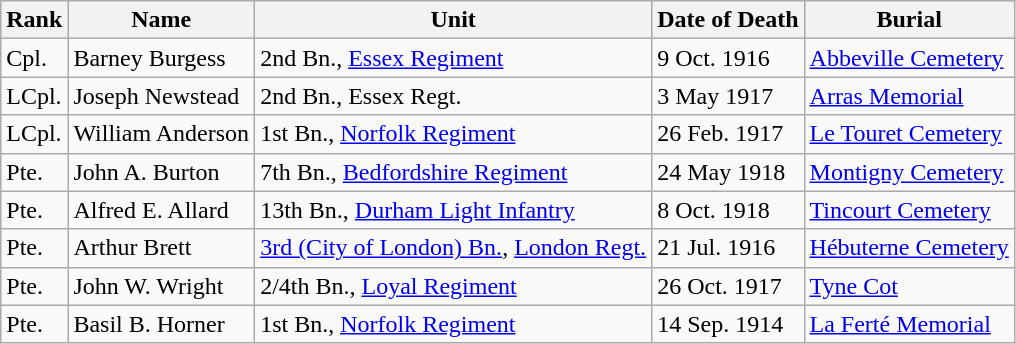<table class="wikitable">
<tr>
<th>Rank</th>
<th>Name</th>
<th>Unit</th>
<th>Date of Death</th>
<th>Burial</th>
</tr>
<tr>
<td>Cpl.</td>
<td>Barney Burgess</td>
<td>2nd Bn., <a href='#'>Essex Regiment</a></td>
<td>9 Oct. 1916</td>
<td><a href='#'>Abbeville Cemetery</a></td>
</tr>
<tr>
<td>LCpl.</td>
<td>Joseph Newstead</td>
<td>2nd Bn., Essex Regt.</td>
<td>3 May 1917</td>
<td><a href='#'>Arras Memorial</a></td>
</tr>
<tr>
<td>LCpl.</td>
<td>William Anderson</td>
<td>1st Bn., <a href='#'>Norfolk Regiment</a></td>
<td>26 Feb. 1917</td>
<td><a href='#'>Le Touret Cemetery</a></td>
</tr>
<tr>
<td>Pte.</td>
<td>John A. Burton</td>
<td>7th Bn., <a href='#'>Bedfordshire Regiment</a></td>
<td>24 May 1918</td>
<td><a href='#'>Montigny Cemetery</a></td>
</tr>
<tr>
<td>Pte.</td>
<td>Alfred E. Allard</td>
<td>13th Bn., <a href='#'>Durham Light Infantry</a></td>
<td>8 Oct. 1918</td>
<td><a href='#'>Tincourt Cemetery</a></td>
</tr>
<tr>
<td>Pte.</td>
<td>Arthur Brett</td>
<td><a href='#'>3rd (City of London) Bn.</a>, <a href='#'>London Regt.</a></td>
<td>21 Jul. 1916</td>
<td><a href='#'>Hébuterne Cemetery</a></td>
</tr>
<tr>
<td>Pte.</td>
<td>John W. Wright</td>
<td>2/4th Bn., <a href='#'>Loyal Regiment</a></td>
<td>26 Oct. 1917</td>
<td><a href='#'>Tyne Cot</a></td>
</tr>
<tr>
<td>Pte.</td>
<td>Basil B. Horner</td>
<td>1st Bn., <a href='#'>Norfolk Regiment</a></td>
<td>14 Sep. 1914</td>
<td><a href='#'>La Ferté Memorial</a></td>
</tr>
</table>
